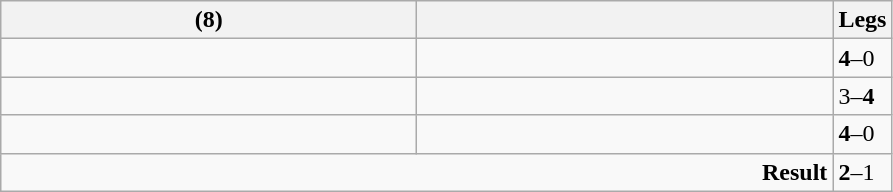<table class="wikitable">
<tr>
<th width=270> (8)</th>
<th width=270></th>
<th>Legs</th>
</tr>
<tr>
<td></td>
<td></td>
<td><strong>4</strong>–0</td>
</tr>
<tr>
<td></td>
<td></td>
<td>3–<strong>4</strong></td>
</tr>
<tr>
<td></td>
<td></td>
<td><strong>4</strong>–0</td>
</tr>
<tr>
<td colspan="2" align="right"><strong>Result</strong></td>
<td><strong>2</strong>–1</td>
</tr>
</table>
